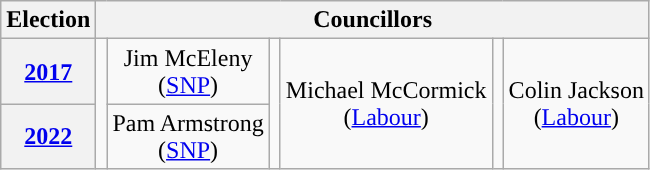<table class="wikitable" style="text-align:center">
<tr>
<th>Election</th>
<th colspan=8>Councillors</th>
</tr>
<tr>
<th><a href='#'>2017</a></th>
<td rowspan=2; style="background-color: "></td>
<td rowspan=1>Jim McEleny<br>(<a href='#'>SNP</a>)</td>
<td rowspan=2; style="background-color: "></td>
<td rowspan=2>Michael McCormick<br>(<a href='#'>Labour</a>)</td>
<td rowspan=2; style="background-color: "></td>
<td rowspan=2>Colin Jackson<br>(<a href='#'>Labour</a>)</td>
</tr>
<tr>
<th><a href='#'>2022</a></th>
<td rowspan=1>Pam Armstrong<br>(<a href='#'>SNP</a>)</td>
</tr>
</table>
